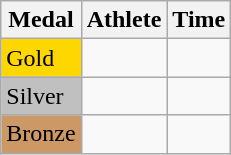<table class="wikitable">
<tr>
<th>Medal</th>
<th>Athlete</th>
<th>Time</th>
</tr>
<tr>
<td bgcolor="gold">Gold</td>
<td></td>
<td></td>
</tr>
<tr>
<td bgcolor="silver">Silver</td>
<td></td>
<td></td>
</tr>
<tr>
<td bgcolor="CC9966">Bronze</td>
<td></td>
<td></td>
</tr>
</table>
